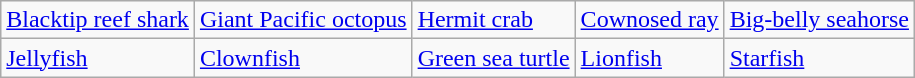<table class="wikitable">
<tr>
<td><a href='#'>Blacktip reef shark</a></td>
<td><a href='#'>Giant Pacific octopus</a></td>
<td><a href='#'>Hermit crab</a></td>
<td><a href='#'>Cownosed ray</a></td>
<td><a href='#'>Big-belly seahorse</a></td>
</tr>
<tr>
<td><a href='#'>Jellyfish</a></td>
<td><a href='#'>Clownfish</a></td>
<td><a href='#'>Green sea turtle</a></td>
<td><a href='#'>Lionfish</a></td>
<td><a href='#'>Starfish</a></td>
</tr>
</table>
